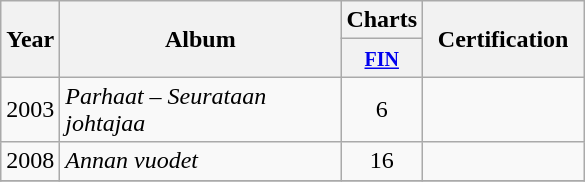<table class="wikitable">
<tr>
<th align="center" rowspan="2">Year</th>
<th align="center" rowspan="2" width="180">Album</th>
<th align="center" colspan="1">Charts</th>
<th align="center" rowspan="2" width="100">Certification</th>
</tr>
<tr>
<th width="20"><small><a href='#'>FIN</a></small><br></th>
</tr>
<tr>
<td align="center">2003</td>
<td><em>Parhaat – Seurataan johtajaa</em></td>
<td align="center">6</td>
<td align="center"></td>
</tr>
<tr>
<td align="center">2008</td>
<td><em>Annan vuodet</em></td>
<td align="center">16</td>
<td align="center"></td>
</tr>
<tr>
</tr>
</table>
